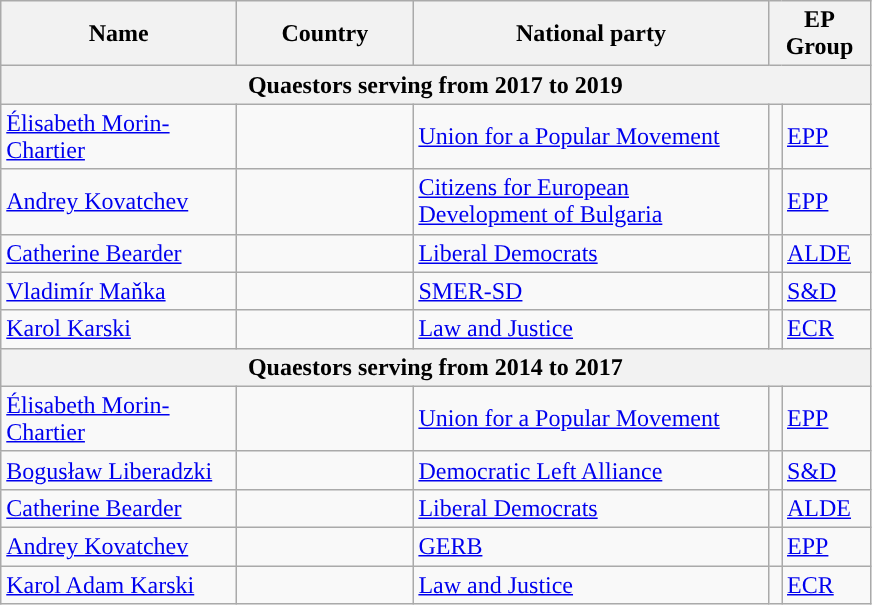<table class="wikitable">
<tr>
<th scope="col" style="width:150px;">Name</th>
<th scope="col" style="width:110px;">Country</th>
<th scope="col" style="width:230px;">National party</th>
<th colspan="2" style="width:60px;">EP Group</th>
</tr>
<tr>
<th colspan="5" scope="col">Quaestors serving from 2017 to 2019</th>
</tr>
<tr>
<td><a href='#'>Élisabeth Morin-Chartier</a></td>
<td></td>
<td><a href='#'>Union for a Popular Movement</a></td>
<td style="width:1px;background-color:"></td>
<td><a href='#'>EPP</a></td>
</tr>
<tr>
<td><a href='#'>Andrey Kovatchev</a></td>
<td></td>
<td><a href='#'>Citizens for European Development of Bulgaria</a></td>
<td style="width:1px;background-color:"></td>
<td><a href='#'>EPP</a></td>
</tr>
<tr>
<td><a href='#'>Catherine Bearder</a></td>
<td></td>
<td><a href='#'>Liberal Democrats</a></td>
<td style="width:1px;background-color:"></td>
<td><a href='#'>ALDE</a></td>
</tr>
<tr>
<td><a href='#'>Vladimír Maňka</a></td>
<td></td>
<td><a href='#'>SMER-SD</a></td>
<td style="width:1px;background-color:"></td>
<td><a href='#'>S&D</a></td>
</tr>
<tr>
<td><a href='#'>Karol Karski</a></td>
<td></td>
<td><a href='#'>Law and Justice</a></td>
<td style="width:1px;background:"></td>
<td><a href='#'>ECR</a></td>
</tr>
<tr>
<th colspan="5" scope="col">Quaestors serving from 2014 to 2017</th>
</tr>
<tr>
<td><a href='#'>Élisabeth Morin-Chartier</a></td>
<td></td>
<td><a href='#'>Union for a Popular Movement</a></td>
<td style="width:1px;background-color:"></td>
<td><a href='#'>EPP</a></td>
</tr>
<tr>
<td><a href='#'>Bogusław Liberadzki</a></td>
<td></td>
<td><a href='#'>Democratic Left Alliance</a></td>
<td style="width:1px;background-color:"></td>
<td><a href='#'>S&D</a></td>
</tr>
<tr>
<td><a href='#'>Catherine Bearder</a></td>
<td></td>
<td><a href='#'>Liberal Democrats</a></td>
<td style="width:1px;background-color:"></td>
<td><a href='#'>ALDE</a></td>
</tr>
<tr>
<td><a href='#'>Andrey Kovatchev</a></td>
<td></td>
<td><a href='#'>GERB</a></td>
<td style="width:1px;background-color:"></td>
<td><a href='#'>EPP</a></td>
</tr>
<tr>
<td><a href='#'>Karol Adam Karski</a></td>
<td></td>
<td><a href='#'>Law and Justice</a></td>
<td style="width:1px;background:"></td>
<td><a href='#'>ECR</a></td>
</tr>
</table>
